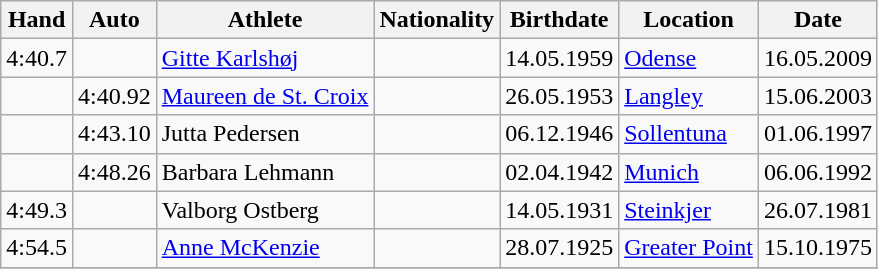<table class="wikitable">
<tr>
<th>Hand</th>
<th>Auto</th>
<th>Athlete</th>
<th>Nationality</th>
<th>Birthdate</th>
<th>Location</th>
<th>Date</th>
</tr>
<tr>
<td>4:40.7</td>
<td></td>
<td><a href='#'>Gitte Karlshøj</a></td>
<td></td>
<td>14.05.1959</td>
<td><a href='#'>Odense</a></td>
<td>16.05.2009</td>
</tr>
<tr>
<td></td>
<td>4:40.92</td>
<td><a href='#'>Maureen de St. Croix</a></td>
<td></td>
<td>26.05.1953</td>
<td><a href='#'>Langley</a></td>
<td>15.06.2003</td>
</tr>
<tr>
<td></td>
<td>4:43.10</td>
<td>Jutta Pedersen</td>
<td></td>
<td>06.12.1946</td>
<td><a href='#'>Sollentuna</a></td>
<td>01.06.1997</td>
</tr>
<tr>
<td></td>
<td>4:48.26</td>
<td>Barbara Lehmann</td>
<td></td>
<td>02.04.1942</td>
<td><a href='#'>Munich</a></td>
<td>06.06.1992</td>
</tr>
<tr>
<td>4:49.3</td>
<td></td>
<td>Valborg Ostberg</td>
<td></td>
<td>14.05.1931</td>
<td><a href='#'>Steinkjer</a></td>
<td>26.07.1981</td>
</tr>
<tr>
<td>4:54.5</td>
<td></td>
<td><a href='#'>Anne McKenzie</a></td>
<td></td>
<td>28.07.1925</td>
<td><a href='#'>Greater Point</a></td>
<td>15.10.1975</td>
</tr>
<tr>
</tr>
</table>
